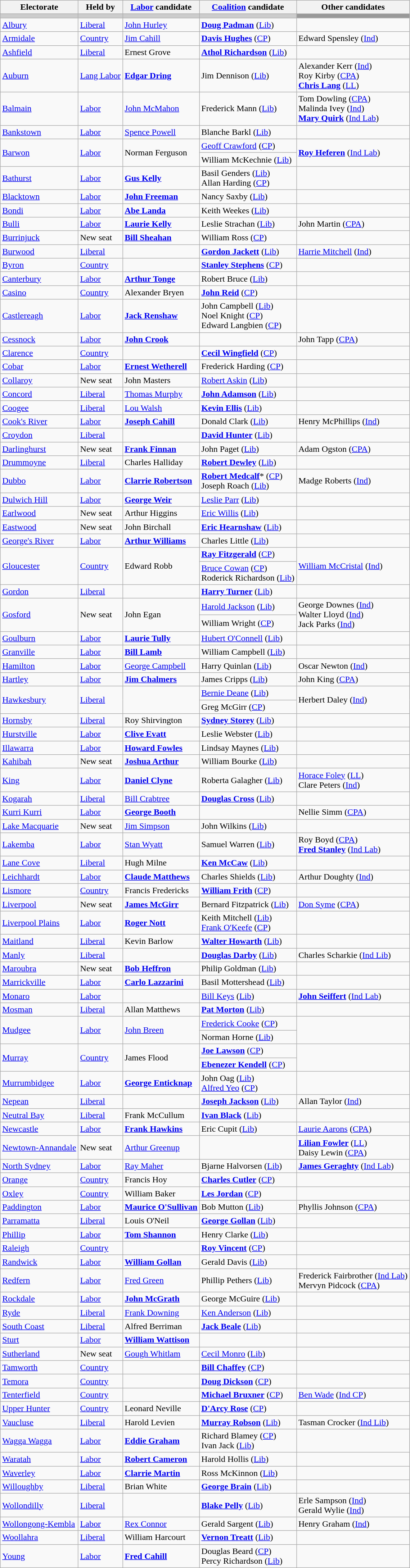<table class="wikitable">
<tr>
<th>Electorate</th>
<th>Held by</th>
<th><a href='#'>Labor</a> candidate</th>
<th><a href='#'>Coalition</a> candidate</th>
<th>Other candidates</th>
</tr>
<tr bgcolor="#cccccc">
<td></td>
<td></td>
<td></td>
<td></td>
<td bgcolor="#999999"></td>
</tr>
<tr>
<td><a href='#'>Albury</a></td>
<td><a href='#'>Liberal</a></td>
<td><a href='#'>John Hurley</a></td>
<td><strong><a href='#'>Doug Padman</a></strong> (<a href='#'>Lib</a>)</td>
<td></td>
</tr>
<tr>
<td><a href='#'>Armidale</a></td>
<td><a href='#'>Country</a></td>
<td><a href='#'>Jim Cahill</a></td>
<td><strong><a href='#'>Davis Hughes</a></strong> (<a href='#'>CP</a>)</td>
<td>Edward Spensley (<a href='#'>Ind</a>)</td>
</tr>
<tr>
<td><a href='#'>Ashfield</a></td>
<td><a href='#'>Liberal</a></td>
<td>Ernest Grove</td>
<td><strong><a href='#'>Athol Richardson</a></strong> (<a href='#'>Lib</a>)</td>
<td></td>
</tr>
<tr>
<td><a href='#'>Auburn</a></td>
<td><a href='#'>Lang Labor</a></td>
<td><strong><a href='#'>Edgar Dring</a></strong></td>
<td>Jim Dennison (<a href='#'>Lib</a>)</td>
<td>Alexander Kerr (<a href='#'>Ind</a>)<br>Roy Kirby (<a href='#'>CPA</a>)<br><a href='#'><strong>Chris Lang</strong></a> (<a href='#'>LL</a>)</td>
</tr>
<tr>
<td><a href='#'>Balmain</a></td>
<td><a href='#'>Labor</a></td>
<td><a href='#'>John McMahon</a></td>
<td>Frederick Mann (<a href='#'>Lib</a>)</td>
<td>Tom Dowling (<a href='#'>CPA</a>)<br>Malinda Ivey (<a href='#'>Ind</a>)<br><strong><a href='#'>Mary Quirk</a></strong> (<a href='#'>Ind Lab</a>)</td>
</tr>
<tr>
<td><a href='#'>Bankstown</a></td>
<td><a href='#'>Labor</a></td>
<td><a href='#'>Spence Powell</a></td>
<td>Blanche Barkl (<a href='#'>Lib</a>)</td>
<td></td>
</tr>
<tr>
<td rowspan="2"><a href='#'>Barwon</a></td>
<td rowspan="2"><a href='#'>Labor</a></td>
<td rowspan="2">Norman Ferguson</td>
<td><a href='#'>Geoff Crawford</a> (<a href='#'>CP</a>)</td>
<td rowspan="2"><strong><a href='#'>Roy Heferen</a></strong> (<a href='#'>Ind Lab</a>)</td>
</tr>
<tr>
<td>William McKechnie (<a href='#'>Lib</a>)</td>
</tr>
<tr>
<td><a href='#'>Bathurst</a></td>
<td><a href='#'>Labor</a></td>
<td><strong><a href='#'>Gus Kelly</a></strong></td>
<td>Basil Genders (<a href='#'>Lib</a>)<br>Allan Harding (<a href='#'>CP</a>)</td>
<td></td>
</tr>
<tr>
<td><a href='#'>Blacktown</a></td>
<td><a href='#'>Labor</a></td>
<td><strong><a href='#'>John Freeman</a></strong></td>
<td>Nancy Saxby (<a href='#'>Lib</a>)</td>
<td></td>
</tr>
<tr>
<td><a href='#'>Bondi</a></td>
<td><a href='#'>Labor</a></td>
<td><strong><a href='#'>Abe Landa</a></strong></td>
<td>Keith Weekes (<a href='#'>Lib</a>)</td>
<td></td>
</tr>
<tr>
<td><a href='#'>Bulli</a></td>
<td><a href='#'>Labor</a></td>
<td><strong><a href='#'>Laurie Kelly</a></strong></td>
<td>Leslie Strachan (<a href='#'>Lib</a>)</td>
<td>John Martin (<a href='#'>CPA</a>)</td>
</tr>
<tr>
<td><a href='#'>Burrinjuck</a></td>
<td>New seat</td>
<td><strong><a href='#'>Bill Sheahan</a></strong></td>
<td>William Ross (<a href='#'>CP</a>)</td>
<td></td>
</tr>
<tr>
<td><a href='#'>Burwood</a></td>
<td><a href='#'>Liberal</a></td>
<td></td>
<td><strong><a href='#'>Gordon Jackett</a></strong> (<a href='#'>Lib</a>)</td>
<td><a href='#'>Harrie Mitchell</a> (<a href='#'>Ind</a>)</td>
</tr>
<tr>
<td><a href='#'>Byron</a></td>
<td><a href='#'>Country</a></td>
<td></td>
<td><strong><a href='#'>Stanley Stephens</a></strong> (<a href='#'>CP</a>)</td>
<td></td>
</tr>
<tr>
<td><a href='#'>Canterbury</a></td>
<td><a href='#'>Labor</a></td>
<td><strong><a href='#'>Arthur Tonge</a></strong></td>
<td>Robert Bruce (<a href='#'>Lib</a>)</td>
<td></td>
</tr>
<tr>
<td><a href='#'>Casino</a></td>
<td><a href='#'>Country</a></td>
<td>Alexander Bryen</td>
<td><strong><a href='#'>John Reid</a></strong> (<a href='#'>CP</a>)</td>
<td></td>
</tr>
<tr>
<td><a href='#'>Castlereagh</a></td>
<td><a href='#'>Labor</a></td>
<td><strong><a href='#'>Jack Renshaw</a></strong></td>
<td>John Campbell (<a href='#'>Lib</a>)<br>Noel Knight (<a href='#'>CP</a>)<br>Edward Langbien (<a href='#'>CP</a>)</td>
<td></td>
</tr>
<tr>
<td><a href='#'>Cessnock</a></td>
<td><a href='#'>Labor</a></td>
<td><strong><a href='#'>John Crook</a></strong></td>
<td></td>
<td>John Tapp (<a href='#'>CPA</a>)</td>
</tr>
<tr>
<td><a href='#'>Clarence</a></td>
<td><a href='#'>Country</a></td>
<td></td>
<td><strong><a href='#'>Cecil Wingfield</a></strong> (<a href='#'>CP</a>)</td>
<td></td>
</tr>
<tr>
<td><a href='#'>Cobar</a></td>
<td><a href='#'>Labor</a></td>
<td><strong><a href='#'>Ernest Wetherell</a></strong></td>
<td>Frederick Harding (<a href='#'>CP</a>)</td>
<td></td>
</tr>
<tr>
<td><a href='#'>Collaroy</a></td>
<td>New seat</td>
<td>John Masters</td>
<td><a href='#'>Robert Askin</a> (<a href='#'>Lib</a>)</td>
<td></td>
</tr>
<tr>
<td><a href='#'>Concord</a></td>
<td><a href='#'>Liberal</a></td>
<td><a href='#'>Thomas Murphy</a></td>
<td><strong><a href='#'>John Adamson</a></strong> (<a href='#'>Lib</a>)</td>
<td></td>
</tr>
<tr>
<td><a href='#'>Coogee</a></td>
<td><a href='#'>Liberal</a></td>
<td><a href='#'>Lou Walsh</a></td>
<td><strong><a href='#'>Kevin Ellis</a></strong> (<a href='#'>Lib</a>)</td>
<td></td>
</tr>
<tr>
<td><a href='#'>Cook's River</a></td>
<td><a href='#'>Labor</a></td>
<td><strong><a href='#'>Joseph Cahill</a></strong></td>
<td>Donald Clark (<a href='#'>Lib</a>)</td>
<td>Henry McPhillips (<a href='#'>Ind</a>)</td>
</tr>
<tr>
<td><a href='#'>Croydon</a></td>
<td><a href='#'>Liberal</a></td>
<td></td>
<td><strong><a href='#'>David Hunter</a></strong> (<a href='#'>Lib</a>)</td>
<td></td>
</tr>
<tr>
<td><a href='#'>Darlinghurst</a></td>
<td>New seat</td>
<td><strong><a href='#'>Frank Finnan</a></strong></td>
<td>John Paget (<a href='#'>Lib</a>)</td>
<td>Adam Ogston (<a href='#'>CPA</a>)</td>
</tr>
<tr>
<td><a href='#'>Drummoyne</a></td>
<td><a href='#'>Liberal</a></td>
<td>Charles Halliday</td>
<td><strong><a href='#'>Robert Dewley</a></strong> (<a href='#'>Lib</a>)</td>
<td></td>
</tr>
<tr>
<td><a href='#'>Dubbo</a></td>
<td><a href='#'>Labor</a></td>
<td><strong><a href='#'>Clarrie Robertson</a></strong></td>
<td><strong><a href='#'>Robert Medcalf</a></strong>* (<a href='#'>CP</a>)<br>Joseph Roach (<a href='#'>Lib</a>)</td>
<td>Madge Roberts (<a href='#'>Ind</a>)</td>
</tr>
<tr>
<td><a href='#'>Dulwich Hill</a></td>
<td><a href='#'>Labor</a></td>
<td><strong><a href='#'>George Weir</a></strong></td>
<td><a href='#'>Leslie Parr</a> (<a href='#'>Lib</a>)</td>
<td></td>
</tr>
<tr>
<td><a href='#'>Earlwood</a></td>
<td>New seat</td>
<td>Arthur Higgins</td>
<td><a href='#'>Eric Willis</a> (<a href='#'>Lib</a>)</td>
<td></td>
</tr>
<tr>
<td><a href='#'>Eastwood</a></td>
<td>New seat</td>
<td>John Birchall</td>
<td><strong><a href='#'>Eric Hearnshaw</a></strong> (<a href='#'>Lib</a>)</td>
<td></td>
</tr>
<tr>
<td><a href='#'>George's River</a></td>
<td><a href='#'>Labor</a></td>
<td><strong><a href='#'>Arthur Williams</a></strong></td>
<td>Charles Little (<a href='#'>Lib</a>)</td>
<td></td>
</tr>
<tr>
<td rowspan="2"><a href='#'>Gloucester</a></td>
<td rowspan="2"><a href='#'>Country</a></td>
<td rowspan="2">Edward Robb</td>
<td><strong><a href='#'>Ray Fitzgerald</a></strong> (<a href='#'>CP</a>)</td>
<td rowspan="2"><a href='#'>William McCristal</a> (<a href='#'>Ind</a>)</td>
</tr>
<tr>
<td><a href='#'>Bruce Cowan</a> (<a href='#'>CP</a>)<br>Roderick Richardson (<a href='#'>Lib</a>)</td>
</tr>
<tr>
<td><a href='#'>Gordon</a></td>
<td><a href='#'>Liberal</a></td>
<td></td>
<td><strong><a href='#'>Harry Turner</a></strong> (<a href='#'>Lib</a>)</td>
<td></td>
</tr>
<tr>
<td rowspan="2"><a href='#'>Gosford</a></td>
<td rowspan="2">New seat</td>
<td rowspan="2">John Egan</td>
<td><a href='#'>Harold Jackson</a> (<a href='#'>Lib</a>)</td>
<td rowspan="2">George Downes (<a href='#'>Ind</a>)<br>Walter Lloyd (<a href='#'>Ind</a>)<br>Jack Parks (<a href='#'>Ind</a>)</td>
</tr>
<tr>
<td>William Wright (<a href='#'>CP</a>)</td>
</tr>
<tr>
<td><a href='#'>Goulburn</a></td>
<td><a href='#'>Labor</a></td>
<td><strong><a href='#'>Laurie Tully</a></strong></td>
<td><a href='#'>Hubert O'Connell</a> (<a href='#'>Lib</a>)</td>
<td></td>
</tr>
<tr>
<td><a href='#'>Granville</a></td>
<td><a href='#'>Labor</a></td>
<td><strong><a href='#'>Bill Lamb</a></strong></td>
<td>William Campbell (<a href='#'>Lib</a>)</td>
<td></td>
</tr>
<tr>
<td><a href='#'>Hamilton</a></td>
<td><a href='#'>Labor</a></td>
<td><a href='#'>George Campbell</a></td>
<td>Harry Quinlan (<a href='#'>Lib</a>)</td>
<td>Oscar Newton (<a href='#'>Ind</a>)</td>
</tr>
<tr>
<td><a href='#'>Hartley</a></td>
<td><a href='#'>Labor</a></td>
<td><strong><a href='#'>Jim Chalmers</a></strong></td>
<td>James Cripps (<a href='#'>Lib</a>)</td>
<td>John King (<a href='#'>CPA</a>)</td>
</tr>
<tr>
<td rowspan="2"><a href='#'>Hawkesbury</a></td>
<td rowspan="2"><a href='#'>Liberal</a></td>
<td rowspan="2"></td>
<td><a href='#'>Bernie Deane</a> (<a href='#'>Lib</a>)</td>
<td rowspan="2">Herbert Daley (<a href='#'>Ind</a>)</td>
</tr>
<tr>
<td>Greg McGirr (<a href='#'>CP</a>)</td>
</tr>
<tr>
<td><a href='#'>Hornsby</a></td>
<td><a href='#'>Liberal</a></td>
<td>Roy Shirvington</td>
<td><strong><a href='#'>Sydney Storey</a></strong> (<a href='#'>Lib</a>)</td>
<td></td>
</tr>
<tr>
<td><a href='#'>Hurstville</a></td>
<td><a href='#'>Labor</a></td>
<td><strong><a href='#'>Clive Evatt</a></strong></td>
<td>Leslie Webster (<a href='#'>Lib</a>)</td>
<td></td>
</tr>
<tr>
<td><a href='#'>Illawarra</a></td>
<td><a href='#'>Labor</a></td>
<td><strong><a href='#'>Howard Fowles</a></strong></td>
<td>Lindsay Maynes (<a href='#'>Lib</a>)</td>
<td></td>
</tr>
<tr>
<td><a href='#'>Kahibah</a></td>
<td>New seat</td>
<td><strong><a href='#'>Joshua Arthur</a></strong></td>
<td>William Bourke (<a href='#'>Lib</a>)</td>
<td></td>
</tr>
<tr>
<td><a href='#'>King</a></td>
<td><a href='#'>Labor</a></td>
<td><strong><a href='#'>Daniel Clyne</a></strong></td>
<td>Roberta Galagher (<a href='#'>Lib</a>)</td>
<td><a href='#'>Horace Foley</a> (<a href='#'>LL</a>)<br>Clare Peters (<a href='#'>Ind</a>)</td>
</tr>
<tr>
<td><a href='#'>Kogarah</a></td>
<td><a href='#'>Liberal</a></td>
<td><a href='#'>Bill Crabtree</a></td>
<td><strong><a href='#'>Douglas Cross</a></strong> (<a href='#'>Lib</a>)</td>
<td></td>
</tr>
<tr>
<td><a href='#'>Kurri Kurri</a></td>
<td><a href='#'>Labor</a></td>
<td><strong><a href='#'>George Booth</a></strong></td>
<td></td>
<td>Nellie Simm (<a href='#'>CPA</a>)</td>
</tr>
<tr>
<td><a href='#'>Lake Macquarie</a></td>
<td>New seat</td>
<td><a href='#'>Jim Simpson</a></td>
<td>John Wilkins (<a href='#'>Lib</a>)</td>
<td></td>
</tr>
<tr>
<td><a href='#'>Lakemba</a></td>
<td><a href='#'>Labor</a></td>
<td><a href='#'>Stan Wyatt</a></td>
<td>Samuel Warren (<a href='#'>Lib</a>)</td>
<td>Roy Boyd (<a href='#'>CPA</a>)<br><strong><a href='#'>Fred Stanley</a></strong> (<a href='#'>Ind Lab</a>)</td>
</tr>
<tr>
<td><a href='#'>Lane Cove</a></td>
<td><a href='#'>Liberal</a></td>
<td>Hugh Milne</td>
<td><strong><a href='#'>Ken McCaw</a></strong> (<a href='#'>Lib</a>)</td>
<td></td>
</tr>
<tr>
<td><a href='#'>Leichhardt</a></td>
<td><a href='#'>Labor</a></td>
<td><strong><a href='#'>Claude Matthews</a></strong></td>
<td>Charles Shields (<a href='#'>Lib</a>)</td>
<td>Arthur Doughty (<a href='#'>Ind</a>)</td>
</tr>
<tr>
<td><a href='#'>Lismore</a></td>
<td><a href='#'>Country</a></td>
<td>Francis Fredericks</td>
<td><strong><a href='#'>William Frith</a></strong> (<a href='#'>CP</a>)</td>
<td></td>
</tr>
<tr>
<td><a href='#'>Liverpool</a></td>
<td>New seat</td>
<td><strong><a href='#'>James McGirr</a></strong></td>
<td>Bernard Fitzpatrick (<a href='#'>Lib</a>)</td>
<td><a href='#'>Don Syme</a> (<a href='#'>CPA</a>)</td>
</tr>
<tr>
<td><a href='#'>Liverpool Plains</a></td>
<td><a href='#'>Labor</a></td>
<td><strong><a href='#'>Roger Nott</a></strong></td>
<td>Keith Mitchell (<a href='#'>Lib</a>)<br><a href='#'>Frank O'Keefe</a> (<a href='#'>CP</a>)</td>
<td></td>
</tr>
<tr>
<td><a href='#'>Maitland</a></td>
<td><a href='#'>Liberal</a></td>
<td>Kevin Barlow</td>
<td><strong><a href='#'>Walter Howarth</a></strong> (<a href='#'>Lib</a>)</td>
<td></td>
</tr>
<tr>
<td><a href='#'>Manly</a></td>
<td><a href='#'>Liberal</a></td>
<td></td>
<td><strong><a href='#'>Douglas Darby</a></strong> (<a href='#'>Lib</a>)</td>
<td>Charles Scharkie (<a href='#'>Ind Lib</a>)</td>
</tr>
<tr>
<td><a href='#'>Maroubra</a></td>
<td>New seat</td>
<td><strong><a href='#'>Bob Heffron</a></strong></td>
<td>Philip Goldman (<a href='#'>Lib</a>)</td>
<td></td>
</tr>
<tr>
<td><a href='#'>Marrickville</a></td>
<td><a href='#'>Labor</a></td>
<td><strong><a href='#'>Carlo Lazzarini</a></strong></td>
<td>Basil Mottershead (<a href='#'>Lib</a>)</td>
<td></td>
</tr>
<tr>
<td><a href='#'>Monaro</a></td>
<td><a href='#'>Labor</a></td>
<td></td>
<td><a href='#'>Bill Keys</a> (<a href='#'>Lib</a>)</td>
<td><strong><a href='#'>John Seiffert</a></strong> (<a href='#'>Ind Lab</a>)</td>
</tr>
<tr>
<td><a href='#'>Mosman</a></td>
<td><a href='#'>Liberal</a></td>
<td>Allan Matthews</td>
<td><strong><a href='#'>Pat Morton</a></strong> (<a href='#'>Lib</a>)</td>
<td></td>
</tr>
<tr>
<td rowspan="2"><a href='#'>Mudgee</a></td>
<td rowspan="2"><a href='#'>Labor</a></td>
<td rowspan="2"><a href='#'>John Breen</a></td>
<td><a href='#'>Frederick Cooke</a> (<a href='#'>CP</a>)</td>
<td rowspan="2"></td>
</tr>
<tr>
<td>Norman Horne (<a href='#'>Lib</a>)</td>
</tr>
<tr>
<td rowspan="2"><a href='#'>Murray</a></td>
<td rowspan="2"><a href='#'>Country</a></td>
<td rowspan="2">James Flood</td>
<td><strong><a href='#'>Joe Lawson</a></strong> (<a href='#'>CP</a>)</td>
<td rowspan="2"></td>
</tr>
<tr>
<td><strong><a href='#'>Ebenezer Kendell</a></strong> (<a href='#'>CP</a>)</td>
</tr>
<tr>
<td><a href='#'>Murrumbidgee</a></td>
<td><a href='#'>Labor</a></td>
<td><strong><a href='#'>George Enticknap</a></strong></td>
<td>John Oag (<a href='#'>Lib</a>)<br><a href='#'>Alfred Yeo</a> (<a href='#'>CP</a>)</td>
<td></td>
</tr>
<tr>
<td><a href='#'>Nepean</a></td>
<td><a href='#'>Liberal</a></td>
<td></td>
<td><strong><a href='#'>Joseph Jackson</a></strong> (<a href='#'>Lib</a>)</td>
<td>Allan Taylor (<a href='#'>Ind</a>)</td>
</tr>
<tr>
<td><a href='#'>Neutral Bay</a></td>
<td><a href='#'>Liberal</a></td>
<td>Frank McCullum</td>
<td><strong><a href='#'>Ivan Black</a></strong> (<a href='#'>Lib</a>)</td>
<td></td>
</tr>
<tr>
<td><a href='#'>Newcastle</a></td>
<td><a href='#'>Labor</a></td>
<td><strong><a href='#'>Frank Hawkins</a></strong></td>
<td>Eric Cupit (<a href='#'>Lib</a>)</td>
<td><a href='#'>Laurie Aarons</a> (<a href='#'>CPA</a>)</td>
</tr>
<tr>
<td><a href='#'>Newtown-Annandale</a></td>
<td>New seat</td>
<td><a href='#'>Arthur Greenup</a></td>
<td></td>
<td><strong><a href='#'>Lilian Fowler</a></strong> (<a href='#'>LL</a>)<br>Daisy Lewin (<a href='#'>CPA</a>)</td>
</tr>
<tr>
<td><a href='#'>North Sydney</a></td>
<td><a href='#'>Labor</a></td>
<td><a href='#'>Ray Maher</a></td>
<td>Bjarne Halvorsen (<a href='#'>Lib</a>)</td>
<td><strong><a href='#'>James Geraghty</a></strong> (<a href='#'>Ind Lab</a>)</td>
</tr>
<tr>
<td><a href='#'>Orange</a></td>
<td><a href='#'>Country</a></td>
<td>Francis Hoy</td>
<td><strong><a href='#'>Charles Cutler</a></strong> (<a href='#'>CP</a>)</td>
<td></td>
</tr>
<tr>
<td><a href='#'>Oxley</a></td>
<td><a href='#'>Country</a></td>
<td>William Baker</td>
<td><strong><a href='#'>Les Jordan</a></strong> (<a href='#'>CP</a>)</td>
<td></td>
</tr>
<tr>
<td><a href='#'>Paddington</a></td>
<td><a href='#'>Labor</a></td>
<td><strong><a href='#'>Maurice O'Sullivan</a></strong></td>
<td>Bob Mutton (<a href='#'>Lib</a>)</td>
<td>Phyllis Johnson (<a href='#'>CPA</a>)</td>
</tr>
<tr>
<td><a href='#'>Parramatta</a></td>
<td><a href='#'>Liberal</a></td>
<td>Louis O'Neil</td>
<td><strong><a href='#'>George Gollan</a></strong> (<a href='#'>Lib</a>)</td>
<td></td>
</tr>
<tr>
<td><a href='#'>Phillip</a></td>
<td><a href='#'>Labor</a></td>
<td><strong><a href='#'>Tom Shannon</a></strong></td>
<td>Henry Clarke (<a href='#'>Lib</a>)</td>
<td></td>
</tr>
<tr>
<td><a href='#'>Raleigh</a></td>
<td><a href='#'>Country</a></td>
<td></td>
<td><strong><a href='#'>Roy Vincent</a></strong> (<a href='#'>CP</a>)</td>
<td></td>
</tr>
<tr>
<td><a href='#'>Randwick</a></td>
<td><a href='#'>Labor</a></td>
<td><strong><a href='#'>William Gollan</a></strong></td>
<td>Gerald Davis (<a href='#'>Lib</a>)</td>
<td></td>
</tr>
<tr>
<td><a href='#'>Redfern</a></td>
<td><a href='#'>Labor</a></td>
<td><a href='#'>Fred Green</a></td>
<td>Phillip Pethers (<a href='#'>Lib</a>)</td>
<td>Frederick Fairbrother (<a href='#'>Ind Lab</a>)<br>Mervyn Pidcock (<a href='#'>CPA</a>)</td>
</tr>
<tr>
<td><a href='#'>Rockdale</a></td>
<td><a href='#'>Labor</a></td>
<td><strong><a href='#'>John McGrath</a></strong></td>
<td>George McGuire (<a href='#'>Lib</a>)</td>
<td></td>
</tr>
<tr>
<td><a href='#'>Ryde</a></td>
<td><a href='#'>Liberal</a></td>
<td><a href='#'>Frank Downing</a></td>
<td><a href='#'>Ken Anderson</a> (<a href='#'>Lib</a>)</td>
<td></td>
</tr>
<tr>
<td><a href='#'>South Coast</a></td>
<td><a href='#'>Liberal</a></td>
<td>Alfred Berriman</td>
<td><strong><a href='#'>Jack Beale</a></strong> (<a href='#'>Lib</a>)</td>
<td></td>
</tr>
<tr>
<td><a href='#'>Sturt</a></td>
<td><a href='#'>Labor</a></td>
<td><strong><a href='#'>William Wattison</a></strong></td>
<td></td>
<td></td>
</tr>
<tr>
<td><a href='#'>Sutherland</a></td>
<td>New seat</td>
<td><a href='#'>Gough Whitlam</a></td>
<td><a href='#'>Cecil Monro</a> (<a href='#'>Lib</a>)</td>
<td></td>
</tr>
<tr>
<td><a href='#'>Tamworth</a></td>
<td><a href='#'>Country</a></td>
<td></td>
<td><strong><a href='#'>Bill Chaffey</a></strong> (<a href='#'>CP</a>)</td>
<td></td>
</tr>
<tr>
<td><a href='#'>Temora</a></td>
<td><a href='#'>Country</a></td>
<td></td>
<td><strong><a href='#'>Doug Dickson</a></strong> (<a href='#'>CP</a>)</td>
<td></td>
</tr>
<tr>
<td><a href='#'>Tenterfield</a></td>
<td><a href='#'>Country</a></td>
<td></td>
<td><strong><a href='#'>Michael Bruxner</a></strong> (<a href='#'>CP</a>)</td>
<td><a href='#'>Ben Wade</a> (<a href='#'>Ind CP</a>)</td>
</tr>
<tr>
<td><a href='#'>Upper Hunter</a></td>
<td><a href='#'>Country</a></td>
<td>Leonard Neville</td>
<td><strong><a href='#'>D'Arcy Rose</a></strong> (<a href='#'>CP</a>)</td>
<td></td>
</tr>
<tr>
<td><a href='#'>Vaucluse</a></td>
<td><a href='#'>Liberal</a></td>
<td>Harold Levien</td>
<td><strong><a href='#'>Murray Robson</a></strong> (<a href='#'>Lib</a>)</td>
<td>Tasman Crocker (<a href='#'>Ind Lib</a>)</td>
</tr>
<tr>
<td><a href='#'>Wagga Wagga</a></td>
<td><a href='#'>Labor</a></td>
<td><strong><a href='#'>Eddie Graham</a></strong></td>
<td>Richard Blamey (<a href='#'>CP</a>)<br>Ivan Jack (<a href='#'>Lib</a>)</td>
<td></td>
</tr>
<tr>
<td><a href='#'>Waratah</a></td>
<td><a href='#'>Labor</a></td>
<td><strong><a href='#'>Robert Cameron</a></strong></td>
<td>Harold Hollis (<a href='#'>Lib</a>)</td>
<td></td>
</tr>
<tr>
<td><a href='#'>Waverley</a></td>
<td><a href='#'>Labor</a></td>
<td><strong><a href='#'>Clarrie Martin</a></strong></td>
<td>Ross McKinnon (<a href='#'>Lib</a>)</td>
<td></td>
</tr>
<tr>
<td><a href='#'>Willoughby</a></td>
<td><a href='#'>Liberal</a></td>
<td>Brian White</td>
<td><strong><a href='#'>George Brain</a></strong> (<a href='#'>Lib</a>)</td>
<td></td>
</tr>
<tr>
<td><a href='#'>Wollondilly</a></td>
<td><a href='#'>Liberal</a></td>
<td></td>
<td><strong><a href='#'>Blake Pelly</a></strong> (<a href='#'>Lib</a>)</td>
<td>Erle Sampson (<a href='#'>Ind</a>)<br>Gerald Wylie (<a href='#'>Ind</a>)</td>
</tr>
<tr>
<td><a href='#'>Wollongong-Kembla</a></td>
<td><a href='#'>Labor</a></td>
<td><a href='#'>Rex Connor</a></td>
<td>Gerald Sargent (<a href='#'>Lib</a>)</td>
<td>Henry Graham (<a href='#'>Ind</a>)</td>
</tr>
<tr>
<td><a href='#'>Woollahra</a></td>
<td><a href='#'>Liberal</a></td>
<td>William Harcourt</td>
<td><strong><a href='#'>Vernon Treatt</a></strong> (<a href='#'>Lib</a>)</td>
<td></td>
</tr>
<tr>
<td><a href='#'>Young</a></td>
<td><a href='#'>Labor</a></td>
<td><strong><a href='#'>Fred Cahill</a></strong></td>
<td>Douglas Beard (<a href='#'>CP</a>)<br>Percy Richardson (<a href='#'>Lib</a>)</td>
<td></td>
</tr>
</table>
